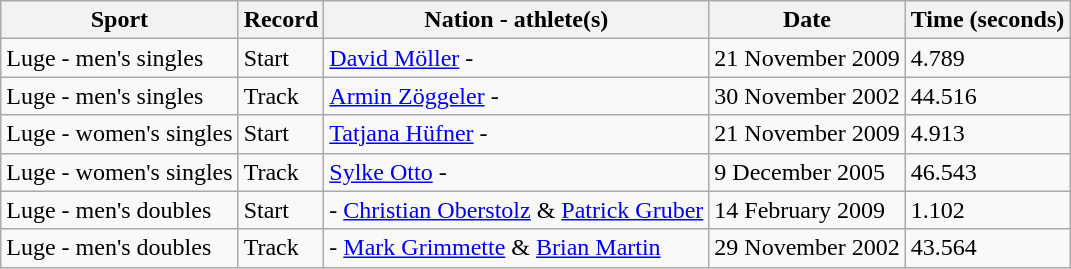<table class="wikitable">
<tr>
<th>Sport</th>
<th>Record</th>
<th>Nation - athlete(s)</th>
<th>Date</th>
<th>Time (seconds)</th>
</tr>
<tr>
<td>Luge - men's singles</td>
<td>Start</td>
<td><a href='#'>David Möller</a> - </td>
<td>21 November 2009</td>
<td>4.789</td>
</tr>
<tr>
<td>Luge - men's singles</td>
<td>Track</td>
<td><a href='#'>Armin Zöggeler</a> - </td>
<td>30 November 2002</td>
<td>44.516</td>
</tr>
<tr>
<td>Luge - women's singles</td>
<td>Start</td>
<td><a href='#'>Tatjana Hüfner</a> - </td>
<td>21 November 2009</td>
<td>4.913</td>
</tr>
<tr>
<td>Luge - women's singles</td>
<td>Track</td>
<td><a href='#'>Sylke Otto</a> - </td>
<td>9 December 2005</td>
<td>46.543</td>
</tr>
<tr>
<td>Luge - men's doubles</td>
<td>Start</td>
<td> - <a href='#'>Christian Oberstolz</a> & <a href='#'>Patrick Gruber</a></td>
<td>14 February 2009</td>
<td>1.102</td>
</tr>
<tr>
<td>Luge - men's doubles</td>
<td>Track</td>
<td> - <a href='#'>Mark Grimmette</a> & <a href='#'>Brian Martin</a></td>
<td>29 November 2002</td>
<td>43.564</td>
</tr>
</table>
